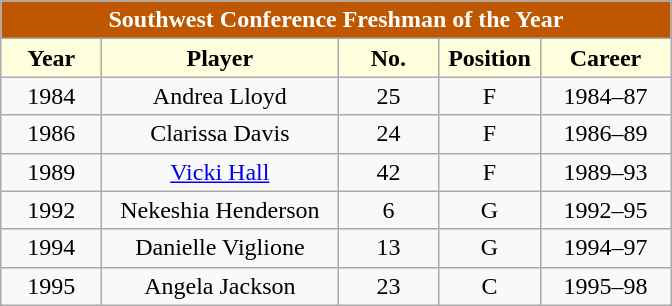<table class="wikitable" style="text-align:center">
<tr>
<td colspan="5" style= "background: #BF5700; color:white"><strong>Southwest Conference Freshman of the Year</strong></td>
</tr>
<tr>
<th style="width:60px; background: #ffffdd;">Year</th>
<th style="width:150px; background: #ffffdd;">Player</th>
<th style="width:60px; background: #ffffdd;">No.</th>
<th style="width:60px; background: #ffffdd;">Position</th>
<th style="width:80px; background: #ffffdd;">Career</th>
</tr>
<tr>
<td>1984</td>
<td>Andrea Lloyd</td>
<td>25</td>
<td>F</td>
<td>1984–87</td>
</tr>
<tr>
<td>1986</td>
<td>Clarissa Davis</td>
<td>24</td>
<td>F</td>
<td>1986–89</td>
</tr>
<tr>
<td>1989</td>
<td><a href='#'>Vicki Hall</a></td>
<td>42</td>
<td>F</td>
<td>1989–93</td>
</tr>
<tr>
<td>1992</td>
<td>Nekeshia Henderson</td>
<td>6</td>
<td>G</td>
<td>1992–95</td>
</tr>
<tr>
<td>1994</td>
<td>Danielle Viglione</td>
<td>13</td>
<td>G</td>
<td>1994–97</td>
</tr>
<tr>
<td>1995</td>
<td>Angela Jackson</td>
<td>23</td>
<td>C</td>
<td>1995–98</td>
</tr>
</table>
